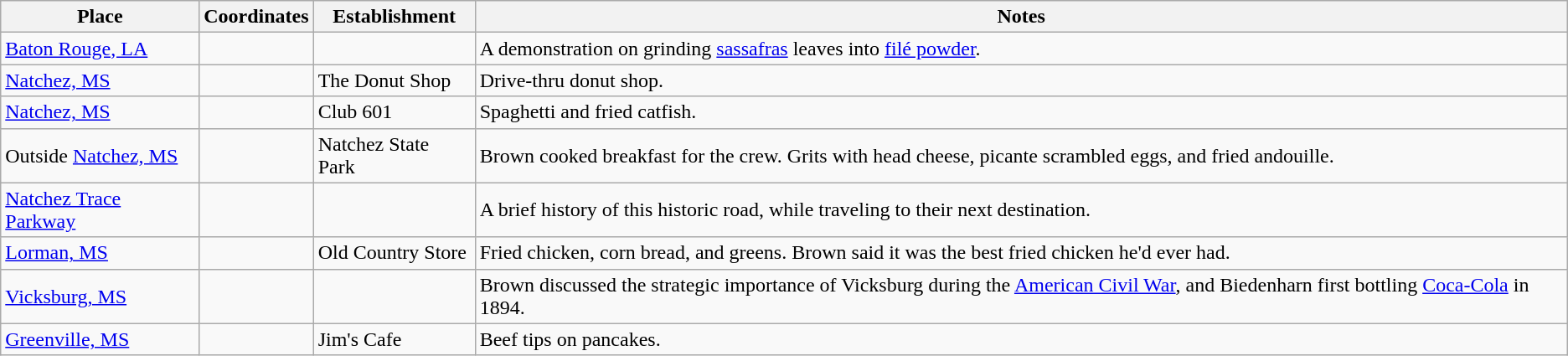<table class="wikitable">
<tr>
<th>Place</th>
<th>Coordinates</th>
<th>Establishment</th>
<th>Notes</th>
</tr>
<tr>
<td><a href='#'>Baton Rouge, LA</a></td>
<td></td>
<td></td>
<td>A demonstration on grinding <a href='#'>sassafras</a> leaves into <a href='#'>filé powder</a>.</td>
</tr>
<tr>
<td><a href='#'>Natchez, MS</a></td>
<td></td>
<td>The Donut Shop</td>
<td>Drive-thru donut shop.</td>
</tr>
<tr>
<td><a href='#'>Natchez, MS</a></td>
<td></td>
<td>Club 601</td>
<td>Spaghetti and fried catfish.</td>
</tr>
<tr>
<td>Outside <a href='#'>Natchez, MS</a></td>
<td></td>
<td>Natchez State Park</td>
<td>Brown cooked breakfast for the crew.  Grits with head cheese, picante scrambled eggs, and fried andouille.</td>
</tr>
<tr>
<td><a href='#'>Natchez Trace Parkway</a></td>
<td></td>
<td></td>
<td>A brief history of this historic road, while traveling to their next destination.</td>
</tr>
<tr>
<td><a href='#'>Lorman, MS</a></td>
<td></td>
<td>Old Country Store</td>
<td>Fried chicken, corn bread, and greens.  Brown said it was the best fried chicken he'd ever had.</td>
</tr>
<tr>
<td><a href='#'>Vicksburg, MS</a></td>
<td></td>
<td></td>
<td>Brown discussed the strategic importance of Vicksburg during the <a href='#'>American Civil War</a>, and Biedenharn first bottling <a href='#'>Coca-Cola</a> in 1894.</td>
</tr>
<tr>
<td><a href='#'>Greenville, MS</a></td>
<td></td>
<td>Jim's Cafe</td>
<td>Beef tips on pancakes.</td>
</tr>
</table>
